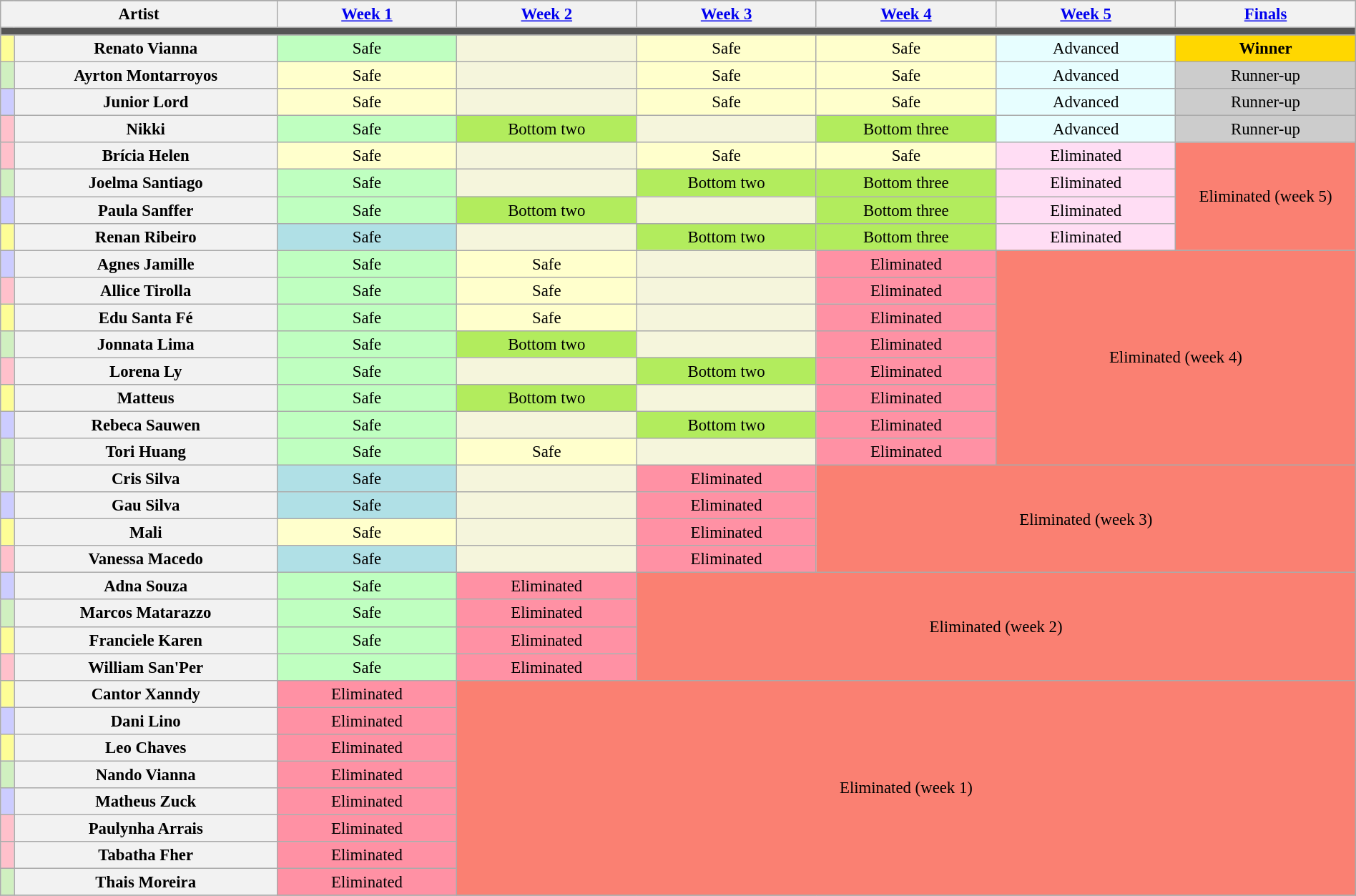<table class="wikitable" style="text-align:center; font-size:95%; width:100%;">
<tr>
</tr>
<tr>
<th colspan="2">Artist</th>
<th width="13%"><a href='#'>Week 1</a></th>
<th width="13%"><a href='#'>Week 2</a></th>
<th width="13%"><a href='#'>Week 3</a></th>
<th width="13%"><a href='#'>Week 4</a></th>
<th width="13%"><a href='#'>Week 5</a></th>
<th width="13%"><a href='#'>Finals</a></th>
</tr>
<tr>
<td colspan="8" style="background:#555555;"></td>
</tr>
<tr>
<td bgcolor="FDFD96"></td>
<th>Renato Vianna</th>
<td bgcolor="BFFFC0">Safe</td>
<td bgcolor="F5F5DC"></td>
<td bgcolor="FFFFCC">Safe</td>
<td bgcolor="FFFFCC">Safe</td>
<td bgcolor="E7FEFF">Advanced</td>
<td bgcolor="gold"><strong>Winner</strong></td>
</tr>
<tr>
<td width="01%" bgcolor="D0F0C0"></td>
<th>Ayrton Montarroyos</th>
<td bgcolor="FFFFCC">Safe</td>
<td bgcolor="F5F5DC"></td>
<td bgcolor="FFFFCC">Safe</td>
<td bgcolor="FFFFCC">Safe</td>
<td bgcolor="E7FEFF">Advanced</td>
<td bgcolor="CCCCCC">Runner-up</td>
</tr>
<tr>
<td bgcolor="CCCCFF"></td>
<th width="19%">Junior Lord</th>
<td bgcolor="FFFFCC">Safe</td>
<td bgcolor="F5F5DC"></td>
<td bgcolor="FFFFCC">Safe</td>
<td bgcolor="FFFFCC">Safe</td>
<td bgcolor="E7FEFF">Advanced</td>
<td bgcolor="CCCCCC">Runner-up</td>
</tr>
<tr>
<td bgcolor="FFC0CB"></td>
<th>Nikki</th>
<td bgcolor="BFFFC0">Safe</td>
<td bgcolor="B2EC5D">Bottom two</td>
<td bgcolor="F5F5DC"></td>
<td bgcolor="B2EC5D">Bottom three</td>
<td bgcolor="E7FEFF">Advanced</td>
<td bgcolor="CCCCCC">Runner-up</td>
</tr>
<tr>
<td bgcolor="FFC0CB"></td>
<th>Brícia Helen</th>
<td bgcolor="FFFFCC">Safe</td>
<td bgcolor="F5F5DC"></td>
<td bgcolor="FFFFCC">Safe</td>
<td bgcolor="FFFFCC">Safe</td>
<td bgcolor=#FFDDF4>Eliminated</td>
<td bgcolor="FA8072" rowspan=4>Eliminated (week 5)</td>
</tr>
<tr>
<td bgcolor="D0F0C0"></td>
<th>Joelma Santiago</th>
<td bgcolor="BFFFC0">Safe</td>
<td bgcolor="F5F5DC"></td>
<td bgcolor="B2EC5D">Bottom two</td>
<td bgcolor="B2EC5D">Bottom three</td>
<td bgcolor=#FFDDF4>Eliminated</td>
</tr>
<tr>
<td bgcolor="CCCCFF"></td>
<th>Paula Sanffer</th>
<td bgcolor="BFFFC0">Safe</td>
<td bgcolor="B2EC5D">Bottom two</td>
<td bgcolor="F5F5DC"></td>
<td bgcolor="B2EC5D">Bottom three</td>
<td bgcolor=#FFDDF4>Eliminated</td>
</tr>
<tr>
<td bgcolor="FDFD96"></td>
<th>Renan Ribeiro</th>
<td bgcolor="B0E0E6">Safe</td>
<td bgcolor="F5F5DC"></td>
<td bgcolor="B2EC5D">Bottom two</td>
<td bgcolor="B2EC5D">Bottom three</td>
<td bgcolor=#FFDDF4>Eliminated</td>
</tr>
<tr>
<td bgcolor="CCCCFF"></td>
<th>Agnes Jamille</th>
<td bgcolor="BFFFC0">Safe</td>
<td bgcolor="FFFFCC">Safe</td>
<td bgcolor="F5F5DC"></td>
<td bgcolor="FF91A4">Eliminated</td>
<td bgcolor="FA8072" rowspan=8 colspan=2>Eliminated (week 4)</td>
</tr>
<tr>
<td bgcolor="FFC0CB"></td>
<th>Allice Tirolla</th>
<td bgcolor="BFFFC0">Safe</td>
<td bgcolor="FFFFCC">Safe</td>
<td bgcolor="F5F5DC"></td>
<td bgcolor="FF91A4">Eliminated</td>
</tr>
<tr>
<td bgcolor="FDFD96"></td>
<th>Edu Santa Fé</th>
<td bgcolor="BFFFC0">Safe</td>
<td bgcolor="FFFFCC">Safe</td>
<td bgcolor="F5F5DC"></td>
<td bgcolor="FF91A4">Eliminated</td>
</tr>
<tr>
<td bgcolor="D0F0C0"></td>
<th>Jonnata Lima</th>
<td bgcolor="BFFFC0">Safe</td>
<td bgcolor="B2EC5D">Bottom two</td>
<td bgcolor="F5F5DC"></td>
<td bgcolor="FF91A4">Eliminated</td>
</tr>
<tr>
<td bgcolor="FFC0CB"></td>
<th>Lorena Ly</th>
<td bgcolor="BFFFC0">Safe</td>
<td bgcolor="F5F5DC"></td>
<td bgcolor="B2EC5D">Bottom two</td>
<td bgcolor="FF91A4">Eliminated</td>
</tr>
<tr>
<td bgcolor="FDFD96"></td>
<th>Matteus</th>
<td bgcolor="BFFFC0">Safe</td>
<td bgcolor="B2EC5D">Bottom two</td>
<td bgcolor="F5F5DC"></td>
<td bgcolor="FF91A4">Eliminated</td>
</tr>
<tr>
<td bgcolor="CCCCFF"></td>
<th>Rebeca Sauwen</th>
<td bgcolor="BFFFC0">Safe</td>
<td bgcolor="F5F5DC"></td>
<td bgcolor="B2EC5D">Bottom two</td>
<td bgcolor="FF91A4">Eliminated</td>
</tr>
<tr>
<td bgcolor="D0F0C0"></td>
<th>Tori Huang</th>
<td bgcolor="BFFFC0">Safe</td>
<td bgcolor="FFFFCC">Safe</td>
<td bgcolor="F5F5DC"></td>
<td bgcolor="FF91A4">Eliminated</td>
</tr>
<tr>
<td bgcolor="D0F0C0"></td>
<th>Cris Silva</th>
<td bgcolor="B0E0E6">Safe</td>
<td bgcolor="F5F5DC"></td>
<td bgcolor="FF91A4">Eliminated</td>
<td bgcolor="FA8072" rowspan=4 colspan=3>Eliminated (week 3)</td>
</tr>
<tr>
<td bgcolor="CCCCFF"></td>
<th>Gau Silva</th>
<td bgcolor="B0E0E6">Safe</td>
<td bgcolor="F5F5DC"></td>
<td bgcolor="FF91A4">Eliminated</td>
</tr>
<tr>
<td bgcolor="FDFD96"></td>
<th>Mali</th>
<td bgcolor="FFFFCC">Safe</td>
<td bgcolor="F5F5DC"></td>
<td bgcolor="FF91A4">Eliminated</td>
</tr>
<tr>
<td bgcolor="FFC0CB"></td>
<th>Vanessa Macedo</th>
<td bgcolor="B0E0E6">Safe</td>
<td bgcolor="F5F5DC"></td>
<td bgcolor="FF91A4">Eliminated</td>
</tr>
<tr>
<td bgcolor="CCCCFF"></td>
<th>Adna Souza</th>
<td bgcolor="BFFFC0">Safe</td>
<td bgcolor="FF91A4">Eliminated</td>
<td bgcolor="FA8072" rowspan=4 colspan=4>Eliminated (week 2)</td>
</tr>
<tr>
<td bgcolor="D0F0C0"></td>
<th>Marcos Matarazzo</th>
<td bgcolor="BFFFC0">Safe</td>
<td bgcolor="FF91A4">Eliminated</td>
</tr>
<tr>
<td bgcolor="FDFD96"></td>
<th>Franciele Karen</th>
<td bgcolor="BFFFC0">Safe</td>
<td bgcolor="FF91A4">Eliminated</td>
</tr>
<tr>
<td bgcolor="FFC0CB"></td>
<th>William San'Per</th>
<td bgcolor="BFFFC0">Safe</td>
<td bgcolor="FF91A4">Eliminated</td>
</tr>
<tr>
<td bgcolor="FDFD96"></td>
<th>Cantor Xanndy</th>
<td bgcolor="FF91A4">Eliminated</td>
<td bgcolor="FA8072" rowspan=8 colspan=5>Eliminated (week 1)</td>
</tr>
<tr>
<td bgcolor="CCCCFF"></td>
<th>Dani Lino</th>
<td bgcolor="FF91A4">Eliminated</td>
</tr>
<tr>
<td bgcolor="FDFD96"></td>
<th>Leo Chaves</th>
<td bgcolor="FF91A4">Eliminated</td>
</tr>
<tr>
<td bgcolor="D0F0C0"></td>
<th>Nando Vianna</th>
<td bgcolor="FF91A4">Eliminated</td>
</tr>
<tr>
<td bgcolor="CCCCFF"></td>
<th>Matheus Zuck</th>
<td bgcolor="FF91A4">Eliminated</td>
</tr>
<tr>
<td bgcolor="FFC0CB"></td>
<th>Paulynha Arrais</th>
<td bgcolor="FF91A4">Eliminated</td>
</tr>
<tr>
<td bgcolor="FFC0CB"></td>
<th>Tabatha Fher</th>
<td bgcolor="FF91A4">Eliminated</td>
</tr>
<tr>
<td bgcolor="D0F0C0"></td>
<th>Thais Moreira</th>
<td bgcolor="FF91A4">Eliminated</td>
</tr>
<tr>
</tr>
</table>
